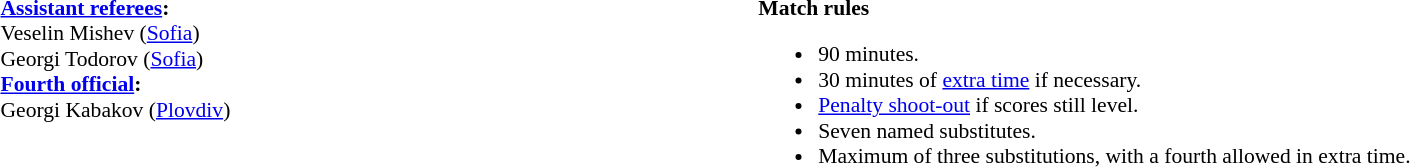<table style="width:100%; font-size:90%;">
<tr>
<td style="width:40%; vertical-align:top;"><br>
<strong><a href='#'>Assistant referees</a>:</strong>
<br>Veselin Mishev (<a href='#'>Sofia</a>)
<br>Georgi Todorov (<a href='#'>Sofia</a>)
<br><strong><a href='#'>Fourth official</a>:</strong>
<br>Georgi Kabakov (<a href='#'>Plovdiv</a>)</td>
<td style="width:60%; vertical-align:top;"><br><strong>Match rules</strong><ul><li>90 minutes.</li><li>30 minutes of <a href='#'>extra time</a> if necessary.</li><li><a href='#'>Penalty shoot-out</a> if scores still level.</li><li>Seven named substitutes.</li><li>Maximum of three substitutions, with a fourth allowed in extra time.</li></ul></td>
</tr>
</table>
